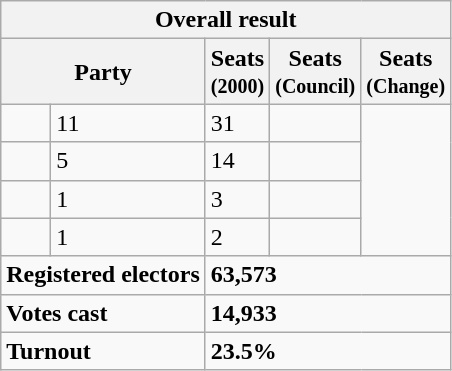<table class="wikitable" border="1">
<tr>
<th colspan="5">Overall result</th>
</tr>
<tr>
<th colspan="2">Party</th>
<th>Seats<br><small>(2000)</small></th>
<th>Seats<br><small>(Council)</small></th>
<th>Seats<br><small>(Change)</small></th>
</tr>
<tr>
<td></td>
<td>11</td>
<td>31</td>
<td></td>
</tr>
<tr>
<td></td>
<td>5</td>
<td>14</td>
<td></td>
</tr>
<tr>
<td></td>
<td>1</td>
<td>3</td>
<td></td>
</tr>
<tr>
<td></td>
<td>1</td>
<td>2</td>
<td></td>
</tr>
<tr>
<td colspan="2"><strong>Registered electors</strong></td>
<td colspan="3"><strong>63,573</strong></td>
</tr>
<tr>
<td colspan="2"><strong>Votes cast</strong></td>
<td colspan="3"><strong>14,933</strong></td>
</tr>
<tr>
<td colspan="2"><strong>Turnout</strong></td>
<td colspan="3"><strong>23.5%</strong></td>
</tr>
</table>
